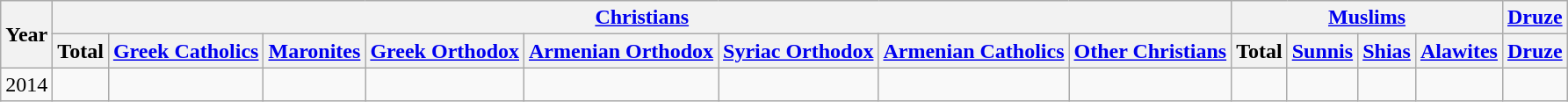<table class="wikitable">
<tr>
<th rowspan="2">Year</th>
<th colspan="8"><a href='#'>Christians</a></th>
<th colspan="4"><a href='#'>Muslims</a></th>
<th colspan="1"><a href='#'>Druze</a></th>
</tr>
<tr>
<th>Total</th>
<th><a href='#'>Greek Catholics</a></th>
<th><a href='#'>Maronites</a></th>
<th><a href='#'>Greek Orthodox</a></th>
<th><a href='#'>Armenian Orthodox</a></th>
<th><a href='#'>Syriac Orthodox</a></th>
<th><a href='#'>Armenian Catholics</a></th>
<th><a href='#'>Other Christians</a></th>
<th>Total</th>
<th><a href='#'>Sunnis</a></th>
<th><a href='#'>Shias</a></th>
<th><a href='#'>Alawites</a></th>
<th><a href='#'>Druze</a></th>
</tr>
<tr>
<td>2014</td>
<td></td>
<td></td>
<td></td>
<td></td>
<td></td>
<td></td>
<td></td>
<td></td>
<td></td>
<td></td>
<td></td>
<td></td>
<td></td>
</tr>
</table>
